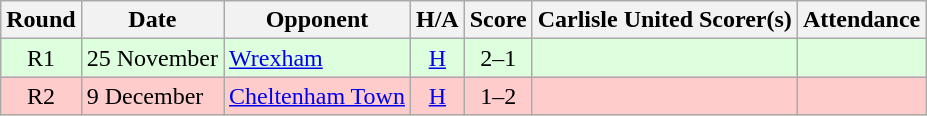<table class="wikitable" style="text-align:center">
<tr>
<th>Round</th>
<th>Date</th>
<th>Opponent</th>
<th>H/A</th>
<th>Score</th>
<th>Carlisle United Scorer(s)</th>
<th>Attendance</th>
</tr>
<tr bgcolor=#ddffdd>
<td>R1</td>
<td align=left>25 November</td>
<td align=left><a href='#'>Wrexham</a></td>
<td><a href='#'>H</a></td>
<td>2–1</td>
<td align=left></td>
<td></td>
</tr>
<tr bgcolor=#FFCCCC>
<td>R2</td>
<td align=left>9 December</td>
<td align=left><a href='#'>Cheltenham Town</a></td>
<td><a href='#'>H</a></td>
<td>1–2</td>
<td align=left></td>
<td></td>
</tr>
</table>
